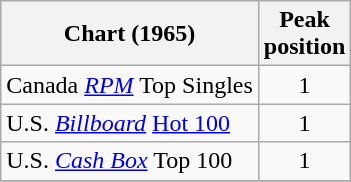<table class="wikitable">
<tr>
<th>Chart (1965)</th>
<th>Peak<br>position</th>
</tr>
<tr>
<td>Canada <em><a href='#'>RPM</a></em> Top Singles</td>
<td style="text-align:center;">1</td>
</tr>
<tr>
<td>U.S. <em><a href='#'>Billboard</a></em> <a href='#'>Hot 100</a></td>
<td style="text-align:center;">1</td>
</tr>
<tr>
<td>U.S. <a href='#'><em>Cash Box</em></a> Top 100</td>
<td align="center">1</td>
</tr>
<tr>
</tr>
</table>
